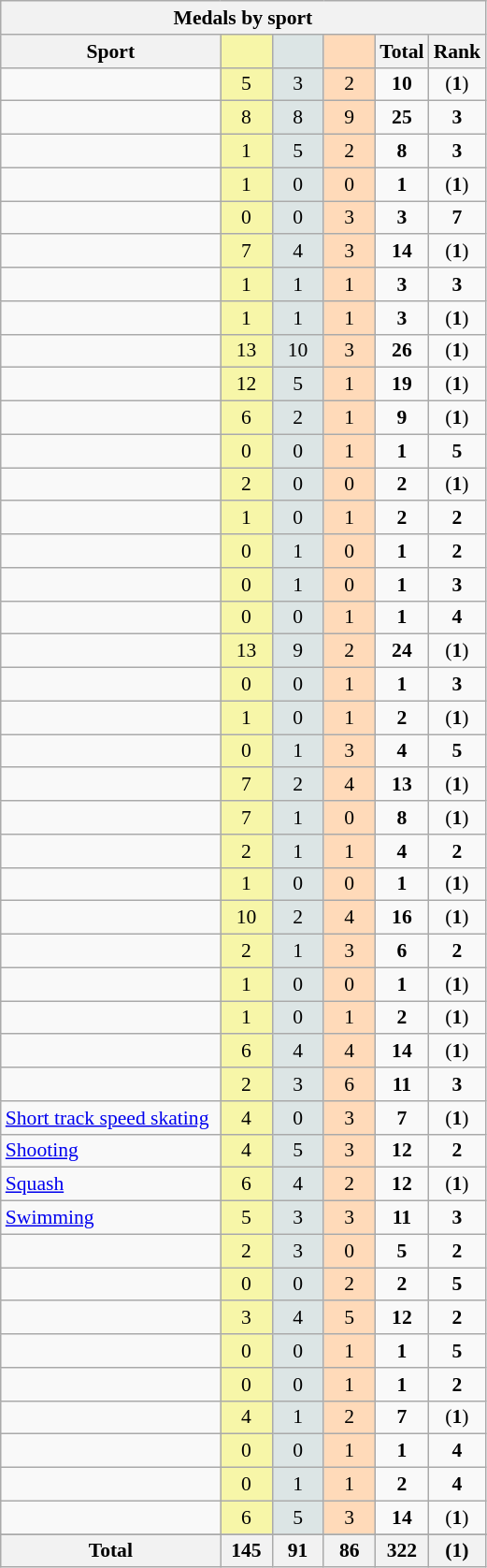<table class="wikitable sortable" style="font-size:90%; text-align:center;">
<tr>
<th colspan=6>Medals by sport</th>
</tr>
<tr>
<th width=150>Sport</th>
<th scope="col" width=30 style="background:#F7F6A8;"></th>
<th scope="col" width=30 style="background:#DCE5E5;"></th>
<th scope="col" width=30 style="background:#FFDAB9;"></th>
<th width=30>Total</th>
<th width=30>Rank</th>
</tr>
<tr>
<td align=left></td>
<td style="background:#F7F6A8;">5</td>
<td style="background:#DCE5E5;">3</td>
<td style="background:#FFDAB9;">2</td>
<td><strong>10</strong></td>
<td>(<strong>1</strong>)</td>
</tr>
<tr>
<td align=left></td>
<td style="background:#F7F6A8;">8</td>
<td style="background:#DCE5E5;">8</td>
<td style="background:#FFDAB9;">9</td>
<td><strong>25</strong></td>
<td><strong>3</strong></td>
</tr>
<tr>
<td align=left></td>
<td style="background:#F7F6A8;">1</td>
<td style="background:#DCE5E5;">5</td>
<td style="background:#FFDAB9;">2</td>
<td><strong>8</strong></td>
<td><strong>3</strong></td>
</tr>
<tr>
<td align=left></td>
<td style="background:#F7F6A8;">1</td>
<td style="background:#DCE5E5;">0</td>
<td style="background:#FFDAB9;">0</td>
<td><strong>1</strong></td>
<td>(<strong>1</strong>)</td>
</tr>
<tr>
<td align=left></td>
<td style="background:#F7F6A8;">0</td>
<td style="background:#DCE5E5;">0</td>
<td style="background:#FFDAB9;">3</td>
<td><strong>3</strong></td>
<td><strong>7</strong></td>
</tr>
<tr>
<td align=left></td>
<td style="background:#F7F6A8;">7</td>
<td style="background:#DCE5E5;">4</td>
<td style="background:#FFDAB9;">3</td>
<td><strong>14</strong></td>
<td>(<strong>1</strong>)</td>
</tr>
<tr>
<td align=left></td>
<td style="background:#F7F6A8;">1</td>
<td style="background:#DCE5E5;">1</td>
<td style="background:#FFDAB9;">1</td>
<td><strong>3</strong></td>
<td><strong>3</strong></td>
</tr>
<tr>
<td align=left></td>
<td style="background:#F7F6A8;">1</td>
<td style="background:#DCE5E5;">1</td>
<td style="background:#FFDAB9;">1</td>
<td><strong>3</strong></td>
<td>(<strong>1</strong>)</td>
</tr>
<tr>
<td align=left></td>
<td style="background:#F7F6A8;">13</td>
<td style="background:#DCE5E5;">10</td>
<td style="background:#FFDAB9;">3</td>
<td><strong>26</strong></td>
<td>(<strong>1</strong>)</td>
</tr>
<tr>
<td align=left></td>
<td style="background:#F7F6A8;">12</td>
<td style="background:#DCE5E5;">5</td>
<td style="background:#FFDAB9;">1</td>
<td><strong>19</strong></td>
<td>(<strong>1</strong>)</td>
</tr>
<tr>
<td align=left></td>
<td style="background:#F7F6A8;">6</td>
<td style="background:#DCE5E5;">2</td>
<td style="background:#FFDAB9;">1</td>
<td><strong>9</strong></td>
<td>(<strong>1</strong>)</td>
</tr>
<tr>
<td align=left></td>
<td style="background:#F7F6A8;">0</td>
<td style="background:#DCE5E5;">0</td>
<td style="background:#FFDAB9;">1</td>
<td><strong>1</strong></td>
<td><strong>5</strong></td>
</tr>
<tr>
<td align=left></td>
<td style="background:#F7F6A8;">2</td>
<td style="background:#DCE5E5;">0</td>
<td style="background:#FFDAB9;">0</td>
<td><strong>2</strong></td>
<td>(<strong>1</strong>)</td>
</tr>
<tr>
<td align=left></td>
<td style="background:#F7F6A8;">1</td>
<td style="background:#DCE5E5;">0</td>
<td style="background:#FFDAB9;">1</td>
<td><strong>2</strong></td>
<td><strong>2</strong></td>
</tr>
<tr>
<td align=left></td>
<td style="background:#F7F6A8;">0</td>
<td style="background:#DCE5E5;">1</td>
<td style="background:#FFDAB9;">0</td>
<td><strong>1</strong></td>
<td><strong>2</strong></td>
</tr>
<tr>
<td align=left></td>
<td style="background:#F7F6A8;">0</td>
<td style="background:#DCE5E5;">1</td>
<td style="background:#FFDAB9;">0</td>
<td><strong>1</strong></td>
<td><strong>3</strong></td>
</tr>
<tr>
<td align=left></td>
<td style="background:#F7F6A8;">0</td>
<td style="background:#DCE5E5;">0</td>
<td style="background:#FFDAB9;">1</td>
<td><strong>1</strong></td>
<td><strong>4</strong></td>
</tr>
<tr>
<td align=left></td>
<td style="background:#F7F6A8;">13</td>
<td style="background:#DCE5E5;">9</td>
<td style="background:#FFDAB9;">2</td>
<td><strong>24</strong></td>
<td>(<strong>1</strong>)</td>
</tr>
<tr>
<td align=left></td>
<td style="background:#F7F6A8;">0</td>
<td style="background:#DCE5E5;">0</td>
<td style="background:#FFDAB9;">1</td>
<td><strong>1</strong></td>
<td><strong>3</strong></td>
</tr>
<tr>
<td align=left></td>
<td style="background:#F7F6A8;">1</td>
<td style="background:#DCE5E5;">0</td>
<td style="background:#FFDAB9;">1</td>
<td><strong>2</strong></td>
<td>(<strong>1</strong>)</td>
</tr>
<tr>
<td align=left></td>
<td style="background:#F7F6A8;">0</td>
<td style="background:#DCE5E5;">1</td>
<td style="background:#FFDAB9;">3</td>
<td><strong>4</strong></td>
<td><strong>5</strong></td>
</tr>
<tr>
<td align=left></td>
<td style="background:#F7F6A8;">7</td>
<td style="background:#DCE5E5;">2</td>
<td style="background:#FFDAB9;">4</td>
<td><strong>13</strong></td>
<td>(<strong>1</strong>)</td>
</tr>
<tr>
<td align=left></td>
<td style="background:#F7F6A8;">7</td>
<td style="background:#DCE5E5;">1</td>
<td style="background:#FFDAB9;">0</td>
<td><strong>8</strong></td>
<td>(<strong>1</strong>)</td>
</tr>
<tr>
<td align=left></td>
<td style="background:#F7F6A8;">2</td>
<td style="background:#DCE5E5;">1</td>
<td style="background:#FFDAB9;">1</td>
<td><strong>4</strong></td>
<td><strong>2</strong></td>
</tr>
<tr>
<td align=left></td>
<td style="background:#F7F6A8;">1</td>
<td style="background:#DCE5E5;">0</td>
<td style="background:#FFDAB9;">0</td>
<td><strong>1</strong></td>
<td>(<strong>1</strong>)</td>
</tr>
<tr>
<td align=left></td>
<td style="background:#F7F6A8;">10</td>
<td style="background:#DCE5E5;">2</td>
<td style="background:#FFDAB9;">4</td>
<td><strong>16</strong></td>
<td>(<strong>1</strong>)</td>
</tr>
<tr>
<td align=left></td>
<td style="background:#F7F6A8;">2</td>
<td style="background:#DCE5E5;">1</td>
<td style="background:#FFDAB9;">3</td>
<td><strong>6</strong></td>
<td><strong>2</strong></td>
</tr>
<tr>
<td align=left></td>
<td style="background:#F7F6A8;">1</td>
<td style="background:#DCE5E5;">0</td>
<td style="background:#FFDAB9;">0</td>
<td><strong>1</strong></td>
<td>(<strong>1</strong>)</td>
</tr>
<tr>
<td align=left></td>
<td style="background:#F7F6A8;">1</td>
<td style="background:#DCE5E5;">0</td>
<td style="background:#FFDAB9;">1</td>
<td><strong>2</strong></td>
<td>(<strong>1</strong>)</td>
</tr>
<tr>
<td align=left></td>
<td style="background:#F7F6A8;">6</td>
<td style="background:#DCE5E5;">4</td>
<td style="background:#FFDAB9;">4</td>
<td><strong>14</strong></td>
<td>(<strong>1</strong>)</td>
</tr>
<tr>
<td align=left></td>
<td style="background:#F7F6A8;">2</td>
<td style="background:#DCE5E5;">3</td>
<td style="background:#FFDAB9;">6</td>
<td><strong>11</strong></td>
<td><strong>3</strong></td>
</tr>
<tr>
<td align=left><a href='#'>Short track speed skating</a></td>
<td style="background:#F7F6A8;">4</td>
<td style="background:#DCE5E5;">0</td>
<td style="background:#FFDAB9;">3</td>
<td><strong>7</strong></td>
<td>(<strong>1</strong>)</td>
</tr>
<tr>
<td align=left><a href='#'>Shooting</a></td>
<td style="background:#F7F6A8;">4</td>
<td style="background:#DCE5E5;">5</td>
<td style="background:#FFDAB9;">3</td>
<td><strong>12</strong></td>
<td><strong>2</strong></td>
</tr>
<tr>
<td align=left><a href='#'>Squash</a></td>
<td style="background:#F7F6A8;">6</td>
<td style="background:#DCE5E5;">4</td>
<td style="background:#FFDAB9;">2</td>
<td><strong>12</strong></td>
<td>(<strong>1</strong>)</td>
</tr>
<tr>
<td align=left><a href='#'>Swimming</a></td>
<td style="background:#F7F6A8;">5</td>
<td style="background:#DCE5E5;">3</td>
<td style="background:#FFDAB9;">3</td>
<td><strong>11</strong></td>
<td><strong>3</strong></td>
</tr>
<tr>
<td align=left></td>
<td style="background:#F7F6A8;">2</td>
<td style="background:#DCE5E5;">3</td>
<td style="background:#FFDAB9;">0</td>
<td><strong>5</strong></td>
<td><strong>2</strong></td>
</tr>
<tr>
<td align=left></td>
<td style="background:#F7F6A8;">0</td>
<td style="background:#DCE5E5;">0</td>
<td style="background:#FFDAB9;">2</td>
<td><strong>2</strong></td>
<td><strong>5</strong></td>
</tr>
<tr>
<td align=left></td>
<td style="background:#F7F6A8;">3</td>
<td style="background:#DCE5E5;">4</td>
<td style="background:#FFDAB9;">5</td>
<td><strong>12</strong></td>
<td><strong>2</strong></td>
</tr>
<tr>
<td align=left></td>
<td style="background:#F7F6A8;">0</td>
<td style="background:#DCE5E5;">0</td>
<td style="background:#FFDAB9;">1</td>
<td><strong>1</strong></td>
<td><strong>5</strong></td>
</tr>
<tr>
<td align=left></td>
<td style="background:#F7F6A8;">0</td>
<td style="background:#DCE5E5;">0</td>
<td style="background:#FFDAB9;">1</td>
<td><strong>1</strong></td>
<td><strong>2</strong></td>
</tr>
<tr>
<td align=left></td>
<td style="background:#F7F6A8;">4</td>
<td style="background:#DCE5E5;">1</td>
<td style="background:#FFDAB9;">2</td>
<td><strong>7</strong></td>
<td>(<strong>1</strong>)</td>
</tr>
<tr>
<td align=left></td>
<td style="background:#F7F6A8;">0</td>
<td style="background:#DCE5E5;">0</td>
<td style="background:#FFDAB9;">1</td>
<td><strong>1</strong></td>
<td><strong>4</strong></td>
</tr>
<tr>
<td align=left></td>
<td style="background:#F7F6A8;">0</td>
<td style="background:#DCE5E5;">1</td>
<td style="background:#FFDAB9;">1</td>
<td><strong>2</strong></td>
<td><strong>4</strong></td>
</tr>
<tr>
<td align=left></td>
<td style="background:#F7F6A8;">6</td>
<td style="background:#DCE5E5;">5</td>
<td style="background:#FFDAB9;">3</td>
<td><strong>14</strong></td>
<td>(<strong>1</strong>)</td>
</tr>
<tr>
</tr>
<tr class="sortbottom">
<th>Total</th>
<th>145</th>
<th>91</th>
<th>86</th>
<th>322</th>
<th>(1)</th>
</tr>
</table>
